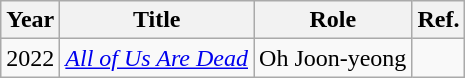<table class="wikitable">
<tr>
<th>Year</th>
<th>Title</th>
<th>Role</th>
<th>Ref.</th>
</tr>
<tr>
<td>2022</td>
<td><em><a href='#'>All of Us Are Dead</a></em></td>
<td>Oh Joon-yeong</td>
<td></td>
</tr>
</table>
